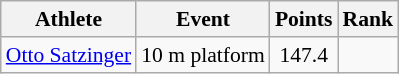<table class=wikitable style="font-size:90%">
<tr>
<th>Athlete</th>
<th>Event</th>
<th>Points</th>
<th>Rank</th>
</tr>
<tr>
<td><a href='#'>Otto Satzinger</a></td>
<td>10 m platform</td>
<td align="center">147.4</td>
<td align="center"></td>
</tr>
</table>
